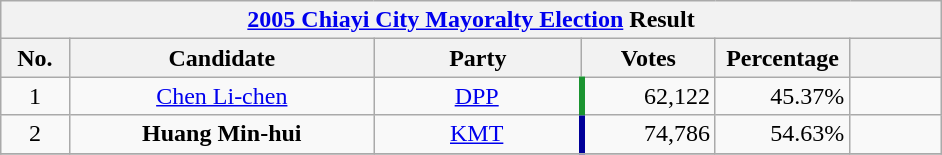<table class="wikitable" style="margin:1em auto; text-align:center">
<tr>
<th colspan="7" width=620px><a href='#'>2005 Chiayi City Mayoralty Election</a> Result</th>
</tr>
<tr>
<th width=35>No.</th>
<th width=180>Candidate</th>
<th width=120>Party</th>
<th width=75>Votes</th>
<th width=75>Percentage</th>
<th width=49></th>
</tr>
<tr>
<td>1</td>
<td><a href='#'>Chen Li-chen</a></td>
<td><a href='#'>DPP</a></td>
<td style="border-left:4px solid #1B9431;" align="right">62,122</td>
<td align="right">45.37%</td>
<td align="center"></td>
</tr>
<tr>
<td>2</td>
<td><strong>Huang Min-hui</strong></td>
<td><a href='#'>KMT</a></td>
<td style="border-left:4px solid #000099;" align="right">74,786</td>
<td align="right">54.63%</td>
<td align="center"><div></div></td>
</tr>
<tr bgcolor=EEEEEE>
</tr>
</table>
